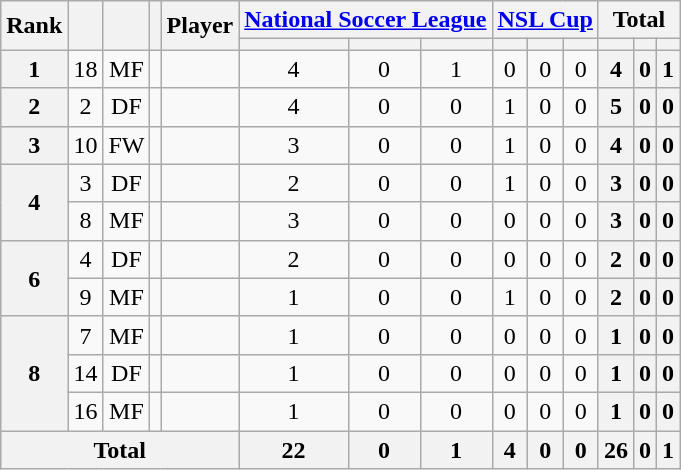<table class="wikitable sortable" style="text-align:center">
<tr>
<th rowspan="2">Rank</th>
<th rowspan="2"></th>
<th rowspan="2"></th>
<th rowspan="2"></th>
<th rowspan="2">Player</th>
<th colspan="3"><a href='#'>National Soccer League</a></th>
<th colspan="3"><a href='#'>NSL Cup</a></th>
<th colspan="3">Total</th>
</tr>
<tr>
<th></th>
<th></th>
<th></th>
<th></th>
<th></th>
<th></th>
<th></th>
<th></th>
<th></th>
</tr>
<tr>
<th>1</th>
<td>18</td>
<td>MF</td>
<td></td>
<td align="left"><br></td>
<td>4</td>
<td>0</td>
<td>1<br></td>
<td>0</td>
<td>0</td>
<td>0<br></td>
<th>4</th>
<th>0</th>
<th>1</th>
</tr>
<tr>
<th>2</th>
<td>2</td>
<td>DF</td>
<td></td>
<td align="left"><br></td>
<td>4</td>
<td>0</td>
<td>0<br></td>
<td>1</td>
<td>0</td>
<td>0<br></td>
<th>5</th>
<th>0</th>
<th>0</th>
</tr>
<tr>
<th>3</th>
<td>10</td>
<td>FW</td>
<td></td>
<td align="left"><br></td>
<td>3</td>
<td>0</td>
<td>0<br></td>
<td>1</td>
<td>0</td>
<td>0<br></td>
<th>4</th>
<th>0</th>
<th>0</th>
</tr>
<tr>
<th rowspan="2">4</th>
<td>3</td>
<td>DF</td>
<td></td>
<td align="left"><br></td>
<td>2</td>
<td>0</td>
<td>0<br></td>
<td>1</td>
<td>0</td>
<td>0<br></td>
<th>3</th>
<th>0</th>
<th>0</th>
</tr>
<tr>
<td>8</td>
<td>MF</td>
<td></td>
<td align="left"><br></td>
<td>3</td>
<td>0</td>
<td>0<br></td>
<td>0</td>
<td>0</td>
<td>0<br></td>
<th>3</th>
<th>0</th>
<th>0</th>
</tr>
<tr>
<th rowspan="2">6</th>
<td>4</td>
<td>DF</td>
<td></td>
<td align="left"><br></td>
<td>2</td>
<td>0</td>
<td>0<br></td>
<td>0</td>
<td>0</td>
<td>0<br></td>
<th>2</th>
<th>0</th>
<th>0</th>
</tr>
<tr>
<td>9</td>
<td>MF</td>
<td></td>
<td align="left"><br></td>
<td>1</td>
<td>0</td>
<td>0<br></td>
<td>1</td>
<td>0</td>
<td>0<br></td>
<th>2</th>
<th>0</th>
<th>0</th>
</tr>
<tr>
<th rowspan="3">8</th>
<td>7</td>
<td>MF</td>
<td></td>
<td align="left"><br></td>
<td>1</td>
<td>0</td>
<td>0<br></td>
<td>0</td>
<td>0</td>
<td>0<br></td>
<th>1</th>
<th>0</th>
<th>0</th>
</tr>
<tr>
<td>14</td>
<td>DF</td>
<td></td>
<td align="left"><br></td>
<td>1</td>
<td>0</td>
<td>0<br></td>
<td>0</td>
<td>0</td>
<td>0<br></td>
<th>1</th>
<th>0</th>
<th>0</th>
</tr>
<tr>
<td>16</td>
<td>MF</td>
<td></td>
<td align="left"><br></td>
<td>1</td>
<td>0</td>
<td>0<br></td>
<td>0</td>
<td>0</td>
<td>0<br></td>
<th>1</th>
<th>0</th>
<th>0</th>
</tr>
<tr>
<th colspan="5">Total<br></th>
<th>22</th>
<th>0</th>
<th>1<br></th>
<th>4</th>
<th>0</th>
<th>0<br></th>
<th>26</th>
<th>0</th>
<th>1</th>
</tr>
</table>
